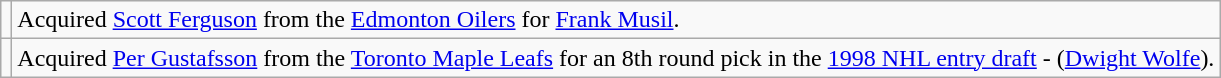<table class="wikitable">
<tr>
<td></td>
<td>Acquired <a href='#'>Scott Ferguson</a> from the <a href='#'>Edmonton Oilers</a> for <a href='#'>Frank Musil</a>.</td>
</tr>
<tr>
<td></td>
<td>Acquired <a href='#'>Per Gustafsson</a> from the <a href='#'>Toronto Maple Leafs</a> for an 8th round pick in the <a href='#'>1998 NHL entry draft</a> - (<a href='#'>Dwight Wolfe</a>).</td>
</tr>
</table>
